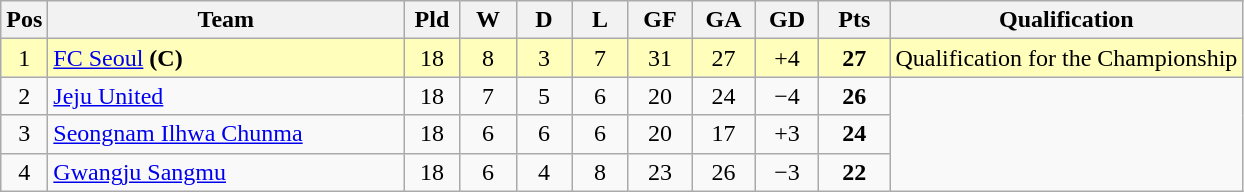<table class="wikitable" style="text-align:center;">
<tr>
<th width=20>Pos</th>
<th width=230>Team</th>
<th width=30 abbr="Played">Pld</th>
<th width=30 abbr="Won">W</th>
<th width=30 abbr="Draw">D</th>
<th width=30 abbr="Lost">L</th>
<th width=35 abbr="Goals for">GF</th>
<th width=35 abbr="Goals against">GA</th>
<th width=35 abbr="Goal difference">GD</th>
<th width=40 abbr="Points">Pts</th>
<th>Qualification</th>
</tr>
<tr bgcolor=#ffffbb>
<td>1</td>
<td align="left"><a href='#'>FC Seoul</a> <strong>(C)</strong></td>
<td>18</td>
<td>8</td>
<td>3</td>
<td>7</td>
<td>31</td>
<td>27</td>
<td>+4</td>
<td><strong>27</strong></td>
<td>Qualification for the Championship</td>
</tr>
<tr>
<td>2</td>
<td align="left"><a href='#'>Jeju United</a></td>
<td>18</td>
<td>7</td>
<td>5</td>
<td>6</td>
<td>20</td>
<td>24</td>
<td>−4</td>
<td><strong>26</strong></td>
<td rowspan=3></td>
</tr>
<tr>
<td>3</td>
<td align="left"><a href='#'>Seongnam Ilhwa Chunma</a></td>
<td>18</td>
<td>6</td>
<td>6</td>
<td>6</td>
<td>20</td>
<td>17</td>
<td>+3</td>
<td><strong>24</strong></td>
</tr>
<tr>
<td>4</td>
<td align="left"><a href='#'>Gwangju Sangmu</a></td>
<td>18</td>
<td>6</td>
<td>4</td>
<td>8</td>
<td>23</td>
<td>26</td>
<td>−3</td>
<td><strong>22</strong></td>
</tr>
</table>
